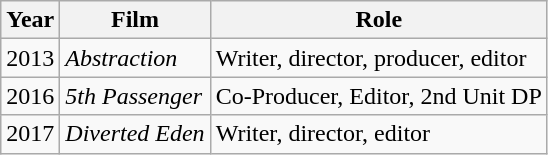<table class="wikitable">
<tr>
<th>Year</th>
<th>Film</th>
<th>Role</th>
</tr>
<tr>
<td>2013</td>
<td><em>Abstraction</em></td>
<td>Writer, director, producer, editor</td>
</tr>
<tr>
<td>2016</td>
<td><em>5th Passenger</em></td>
<td>Co-Producer, Editor, 2nd Unit DP</td>
</tr>
<tr>
<td>2017</td>
<td><em>Diverted Eden</em></td>
<td>Writer, director, editor</td>
</tr>
</table>
